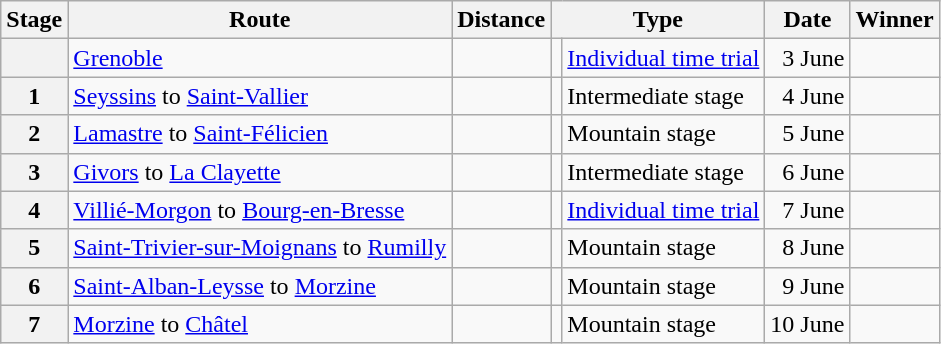<table class="wikitable">
<tr>
<th>Stage</th>
<th>Route</th>
<th>Distance</th>
<th colspan=2>Type</th>
<th>Date</th>
<th>Winner</th>
</tr>
<tr>
<th style="text-align:center"></th>
<td><a href='#'>Grenoble</a></td>
<td></td>
<td></td>
<td><a href='#'>Individual time trial</a></td>
<td align=right>3 June</td>
<td></td>
</tr>
<tr>
<th style="text-align:center">1</th>
<td><a href='#'>Seyssins</a> to <a href='#'>Saint-Vallier</a></td>
<td></td>
<td></td>
<td>Intermediate stage</td>
<td align=right>4 June</td>
<td></td>
</tr>
<tr>
<th style="text-align:center">2</th>
<td><a href='#'>Lamastre</a> to <a href='#'>Saint-Félicien</a></td>
<td></td>
<td></td>
<td>Mountain stage</td>
<td align=right>5 June</td>
<td></td>
</tr>
<tr>
<th style="text-align:center">3</th>
<td><a href='#'>Givors</a> to <a href='#'>La Clayette</a></td>
<td></td>
<td></td>
<td>Intermediate stage</td>
<td align=right>6 June</td>
<td></td>
</tr>
<tr>
<th style="text-align:center">4</th>
<td><a href='#'>Villié-Morgon</a> to <a href='#'>Bourg-en-Bresse</a></td>
<td></td>
<td></td>
<td><a href='#'>Individual time trial</a></td>
<td align=right>7 June</td>
<td></td>
</tr>
<tr>
<th style="text-align:center">5</th>
<td><a href='#'>Saint-Trivier-sur-Moignans</a> to <a href='#'>Rumilly</a></td>
<td></td>
<td></td>
<td>Mountain stage</td>
<td align=right>8 June</td>
<td></td>
</tr>
<tr>
<th style="text-align:center">6</th>
<td><a href='#'>Saint-Alban-Leysse</a> to <a href='#'>Morzine</a></td>
<td></td>
<td></td>
<td>Mountain stage</td>
<td align=right>9 June</td>
<td></td>
</tr>
<tr>
<th style="text-align:center">7</th>
<td><a href='#'>Morzine</a> to <a href='#'>Châtel</a></td>
<td></td>
<td></td>
<td>Mountain stage</td>
<td align=right>10 June</td>
<td></td>
</tr>
</table>
